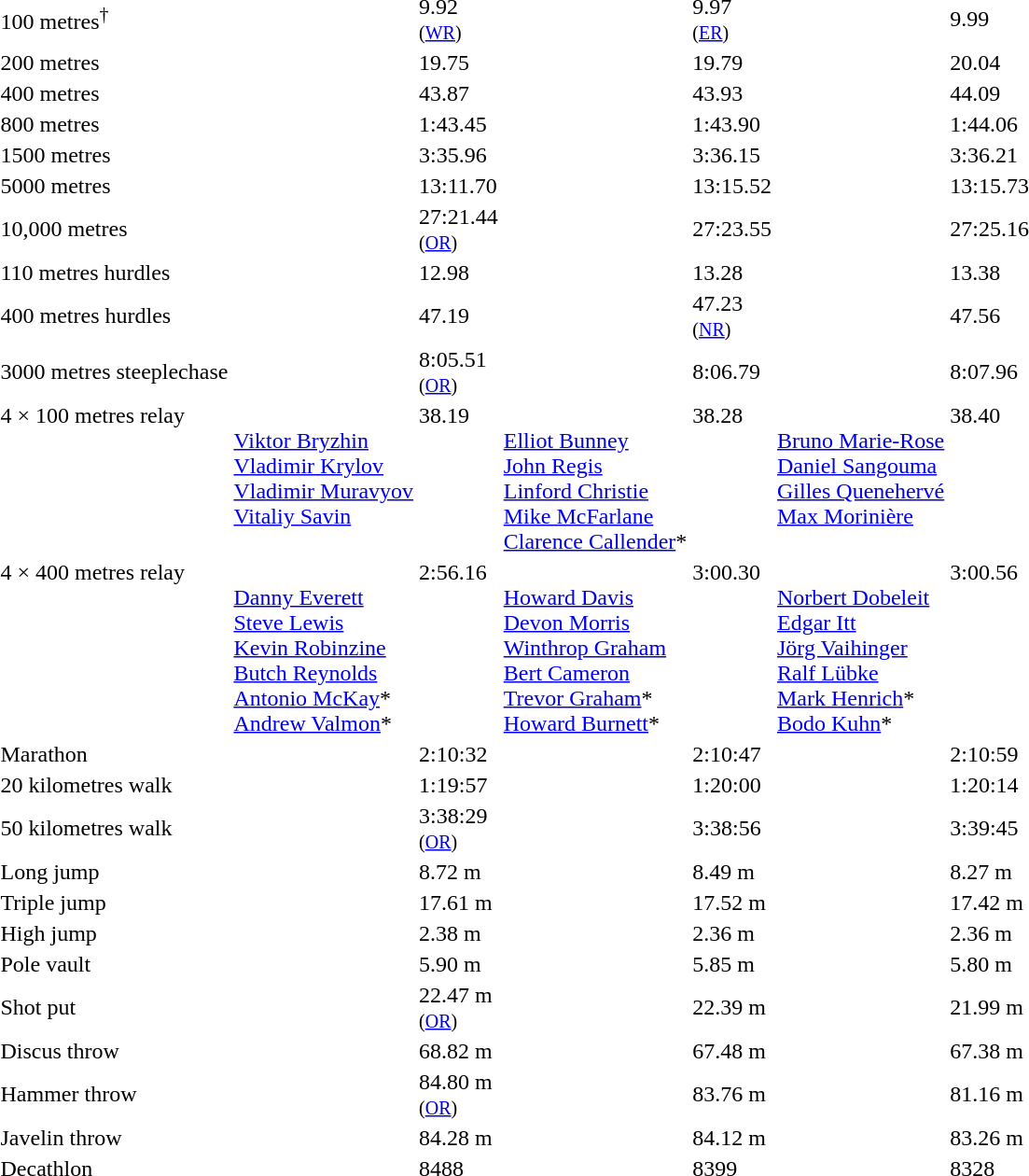<table>
<tr>
<td>100 metres<sup>†</sup><br></td>
<td></td>
<td>9.92<br><small>(<a href='#'>WR</a>)</small></td>
<td></td>
<td>9.97<br><small>(<a href='#'>ER</a>)</small></td>
<td></td>
<td>9.99</td>
</tr>
<tr>
<td>200 metres<br></td>
<td></td>
<td>19.75</td>
<td></td>
<td>19.79</td>
<td></td>
<td>20.04</td>
</tr>
<tr>
<td>400 metres<br></td>
<td></td>
<td>43.87</td>
<td></td>
<td>43.93</td>
<td></td>
<td>44.09</td>
</tr>
<tr>
<td>800 metres<br></td>
<td></td>
<td>1:43.45</td>
<td></td>
<td>1:43.90</td>
<td></td>
<td>1:44.06</td>
</tr>
<tr>
<td>1500 metres<br></td>
<td></td>
<td>3:35.96</td>
<td></td>
<td>3:36.15</td>
<td></td>
<td>3:36.21</td>
</tr>
<tr>
<td>5000 metres<br></td>
<td></td>
<td>13:11.70</td>
<td></td>
<td>13:15.52</td>
<td></td>
<td>13:15.73</td>
</tr>
<tr>
<td>10,000 metres<br></td>
<td></td>
<td>27:21.44<br><small>(<a href='#'>OR</a>) </small></td>
<td></td>
<td>27:23.55</td>
<td></td>
<td>27:25.16</td>
</tr>
<tr>
<td>110 metres hurdles<br></td>
<td></td>
<td>12.98</td>
<td></td>
<td>13.28</td>
<td></td>
<td>13.38</td>
</tr>
<tr>
<td>400 metres hurdles<br></td>
<td></td>
<td>47.19</td>
<td></td>
<td>47.23<br><small>(<a href='#'>NR</a>)</small></td>
<td></td>
<td>47.56</td>
</tr>
<tr>
<td>3000 metres steeplechase<br></td>
<td></td>
<td>8:05.51<br><small>(<a href='#'>OR</a>) </small></td>
<td></td>
<td>8:06.79</td>
<td></td>
<td>8:07.96</td>
</tr>
<tr valign="top">
<td>4 × 100 metres relay<br></td>
<td><br> <a href='#'>Viktor Bryzhin</a><br> <a href='#'>Vladimir Krylov</a><br> <a href='#'>Vladimir Muravyov</a><br> <a href='#'>Vitaliy Savin</a></td>
<td>38.19</td>
<td><br> <a href='#'>Elliot Bunney</a><br> <a href='#'>John Regis</a><br> <a href='#'>Linford Christie</a><br><a href='#'>Mike McFarlane</a><br><a href='#'>Clarence Callender</a>*</td>
<td>38.28</td>
<td><br> <a href='#'>Bruno Marie-Rose</a><br> <a href='#'>Daniel Sangouma</a><br> <a href='#'>Gilles Quenehervé</a><br> <a href='#'>Max Morinière</a></td>
<td>38.40</td>
</tr>
<tr valign="top">
<td>4 × 400 metres relay<br></td>
<td><br> <a href='#'>Danny Everett</a><br><a href='#'>Steve Lewis</a><br><a href='#'>Kevin Robinzine</a><br><a href='#'>Butch Reynolds</a><br><a href='#'>Antonio McKay</a>*<br><a href='#'>Andrew Valmon</a>*</td>
<td>2:56.16</td>
<td><br> <a href='#'>Howard Davis</a><br><a href='#'>Devon Morris</a><br><a href='#'>Winthrop Graham</a><br><a href='#'>Bert Cameron</a><br><a href='#'>Trevor Graham</a>*<br><a href='#'>Howard Burnett</a>*</td>
<td>3:00.30</td>
<td><br> <a href='#'>Norbert Dobeleit</a><br><a href='#'>Edgar Itt</a><br><a href='#'>Jörg Vaihinger</a><br><a href='#'>Ralf Lübke</a><br><a href='#'>Mark Henrich</a>*<br><a href='#'>Bodo Kuhn</a>*</td>
<td>3:00.56</td>
</tr>
<tr>
<td>Marathon<br></td>
<td></td>
<td>2:10:32</td>
<td></td>
<td>2:10:47</td>
<td></td>
<td>2:10:59</td>
</tr>
<tr>
<td>20 kilometres walk<br></td>
<td></td>
<td>1:19:57</td>
<td></td>
<td>1:20:00</td>
<td></td>
<td>1:20:14</td>
</tr>
<tr>
<td>50 kilometres walk<br></td>
<td></td>
<td>3:38:29<br><small>(<a href='#'>OR</a>)</small></td>
<td></td>
<td>3:38:56</td>
<td></td>
<td>3:39:45</td>
</tr>
<tr>
<td>Long jump<br></td>
<td></td>
<td>8.72 m</td>
<td></td>
<td>8.49 m</td>
<td></td>
<td>8.27 m</td>
</tr>
<tr>
<td>Triple jump<br></td>
<td></td>
<td>17.61 m</td>
<td></td>
<td>17.52 m</td>
<td></td>
<td>17.42 m</td>
</tr>
<tr valign="top">
<td rowspan=2>High jump<br></td>
<td rowspan=2></td>
<td rowspan=2>2.38 m</td>
<td rowspan=2></td>
<td rowspan=2>2.36 m</td>
<td></td>
<td rowspan=2>2.36 m</td>
</tr>
<tr>
<td></td>
</tr>
<tr>
<td>Pole vault<br></td>
<td></td>
<td>5.90 m</td>
<td></td>
<td>5.85 m</td>
<td></td>
<td>5.80 m</td>
</tr>
<tr>
<td>Shot put<br></td>
<td></td>
<td>22.47 m<br><small>(<a href='#'>OR</a>) </small></td>
<td></td>
<td>22.39 m</td>
<td></td>
<td>21.99 m</td>
</tr>
<tr>
<td>Discus throw<br></td>
<td></td>
<td>68.82 m</td>
<td></td>
<td>67.48 m</td>
<td></td>
<td>67.38 m</td>
</tr>
<tr>
<td>Hammer throw<br></td>
<td></td>
<td>84.80 m<br><small>(<a href='#'>OR</a>) </small></td>
<td></td>
<td>83.76 m</td>
<td></td>
<td>81.16 m</td>
</tr>
<tr>
<td>Javelin throw<br></td>
<td></td>
<td>84.28 m</td>
<td></td>
<td>84.12 m</td>
<td></td>
<td>83.26 m</td>
</tr>
<tr>
<td>Decathlon<br></td>
<td></td>
<td>8488</td>
<td></td>
<td>8399</td>
<td></td>
<td>8328</td>
</tr>
</table>
